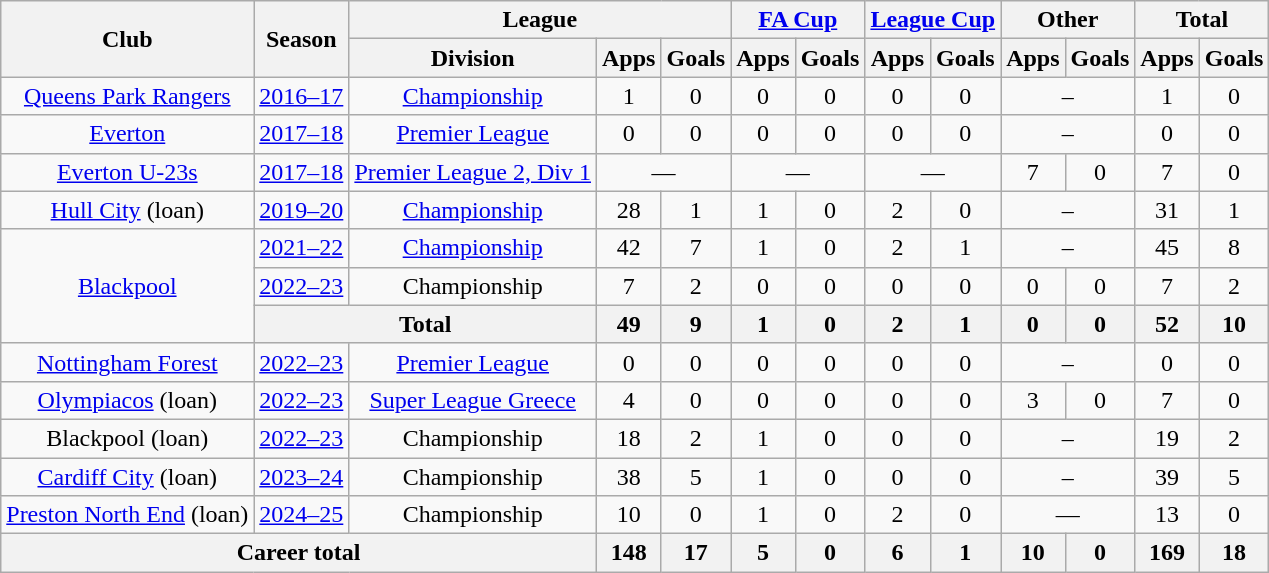<table class="wikitable" style="text-align:center">
<tr>
<th rowspan="2">Club</th>
<th rowspan="2">Season</th>
<th colspan="3">League</th>
<th colspan="2"><a href='#'>FA Cup</a></th>
<th colspan="2"><a href='#'>League Cup</a></th>
<th colspan="2">Other</th>
<th colspan="2">Total</th>
</tr>
<tr>
<th>Division</th>
<th>Apps</th>
<th>Goals</th>
<th>Apps</th>
<th>Goals</th>
<th>Apps</th>
<th>Goals</th>
<th>Apps</th>
<th>Goals</th>
<th>Apps</th>
<th>Goals</th>
</tr>
<tr>
<td><a href='#'>Queens Park Rangers</a></td>
<td><a href='#'>2016–17</a></td>
<td><a href='#'>Championship</a></td>
<td>1</td>
<td>0</td>
<td>0</td>
<td>0</td>
<td>0</td>
<td>0</td>
<td colspan="2">–</td>
<td>1</td>
<td>0</td>
</tr>
<tr>
<td><a href='#'>Everton</a></td>
<td><a href='#'>2017–18</a></td>
<td><a href='#'>Premier League</a></td>
<td>0</td>
<td>0</td>
<td>0</td>
<td>0</td>
<td>0</td>
<td>0</td>
<td colspan="2">–</td>
<td>0</td>
<td>0</td>
</tr>
<tr>
<td><a href='#'>Everton U-23s</a></td>
<td><a href='#'>2017–18</a></td>
<td><a href='#'>Premier League 2, Div 1</a></td>
<td colspan="2">—</td>
<td colspan="2">—</td>
<td colspan="2">—</td>
<td>7</td>
<td>0</td>
<td>7</td>
<td>0</td>
</tr>
<tr>
<td><a href='#'>Hull City</a> (loan)</td>
<td><a href='#'>2019–20</a></td>
<td><a href='#'>Championship</a></td>
<td>28</td>
<td>1</td>
<td>1</td>
<td>0</td>
<td>2</td>
<td>0</td>
<td colspan="2">–</td>
<td>31</td>
<td>1</td>
</tr>
<tr>
<td rowspan="3"><a href='#'>Blackpool</a></td>
<td><a href='#'>2021–22</a></td>
<td><a href='#'>Championship</a></td>
<td>42</td>
<td>7</td>
<td>1</td>
<td>0</td>
<td>2</td>
<td>1</td>
<td colspan="2">–</td>
<td>45</td>
<td>8</td>
</tr>
<tr>
<td><a href='#'>2022–23</a></td>
<td>Championship</td>
<td>7</td>
<td>2</td>
<td>0</td>
<td>0</td>
<td>0</td>
<td>0</td>
<td>0</td>
<td>0</td>
<td>7</td>
<td>2</td>
</tr>
<tr>
<th colspan="2">Total</th>
<th>49</th>
<th>9</th>
<th>1</th>
<th>0</th>
<th>2</th>
<th>1</th>
<th>0</th>
<th>0</th>
<th>52</th>
<th>10</th>
</tr>
<tr>
<td><a href='#'>Nottingham Forest</a></td>
<td><a href='#'>2022–23</a></td>
<td><a href='#'>Premier League</a></td>
<td>0</td>
<td>0</td>
<td>0</td>
<td>0</td>
<td>0</td>
<td>0</td>
<td colspan="2">–</td>
<td>0</td>
<td>0</td>
</tr>
<tr>
<td><a href='#'>Olympiacos</a> (loan)</td>
<td><a href='#'>2022–23</a></td>
<td><a href='#'>Super League Greece</a></td>
<td>4</td>
<td>0</td>
<td>0</td>
<td>0</td>
<td>0</td>
<td>0</td>
<td>3</td>
<td>0</td>
<td>7</td>
<td>0</td>
</tr>
<tr>
<td>Blackpool (loan)</td>
<td><a href='#'>2022–23</a></td>
<td>Championship</td>
<td>18</td>
<td>2</td>
<td>1</td>
<td>0</td>
<td>0</td>
<td>0</td>
<td colspan="2">–</td>
<td>19</td>
<td>2</td>
</tr>
<tr>
<td><a href='#'>Cardiff City</a> (loan)</td>
<td><a href='#'>2023–24</a></td>
<td>Championship</td>
<td>38</td>
<td>5</td>
<td>1</td>
<td>0</td>
<td>0</td>
<td>0</td>
<td colspan="2">–</td>
<td>39</td>
<td>5</td>
</tr>
<tr>
<td><a href='#'>Preston North End</a> (loan)</td>
<td><a href='#'>2024–25</a></td>
<td>Championship</td>
<td>10</td>
<td>0</td>
<td>1</td>
<td>0</td>
<td>2</td>
<td>0</td>
<td colspan="2">—</td>
<td>13</td>
<td>0</td>
</tr>
<tr>
<th colspan="3">Career total</th>
<th>148</th>
<th>17</th>
<th>5</th>
<th>0</th>
<th>6</th>
<th>1</th>
<th>10</th>
<th>0</th>
<th>169</th>
<th>18</th>
</tr>
</table>
